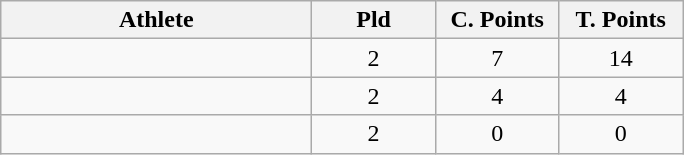<table class="wikitable" style="text-align:center">
<tr>
<th width=200>Athlete</th>
<th width=75>Pld</th>
<th width=75>C. Points</th>
<th width=75>T. Points</th>
</tr>
<tr>
<td style="text-align:left"></td>
<td>2</td>
<td>7</td>
<td>14</td>
</tr>
<tr>
<td style="text-align:left"></td>
<td>2</td>
<td>4</td>
<td>4</td>
</tr>
<tr>
<td style="text-align:left"></td>
<td>2</td>
<td>0</td>
<td>0</td>
</tr>
</table>
